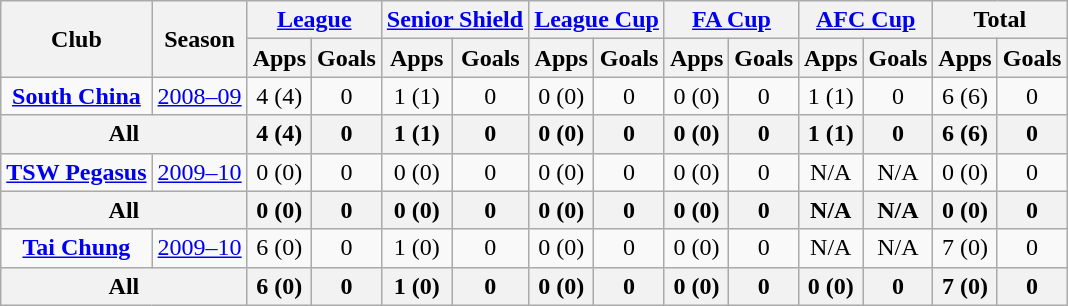<table class="wikitable" style="text-align: center;">
<tr>
<th rowspan="2">Club</th>
<th rowspan="2">Season</th>
<th colspan="2"><a href='#'>League</a></th>
<th colspan="2"><a href='#'>Senior Shield</a></th>
<th colspan="2"><a href='#'>League Cup</a></th>
<th colspan="2"><a href='#'>FA Cup</a></th>
<th colspan="2"><a href='#'>AFC Cup</a></th>
<th colspan="2">Total</th>
</tr>
<tr>
<th>Apps</th>
<th>Goals</th>
<th>Apps</th>
<th>Goals</th>
<th>Apps</th>
<th>Goals</th>
<th>Apps</th>
<th>Goals</th>
<th>Apps</th>
<th>Goals</th>
<th>Apps</th>
<th>Goals</th>
</tr>
<tr>
<td rowspan="1" valign="top"><strong><a href='#'>South China</a></strong></td>
<td><a href='#'>2008–09</a></td>
<td>4 (4)</td>
<td>0</td>
<td>1 (1)</td>
<td>0</td>
<td>0 (0)</td>
<td>0</td>
<td>0 (0)</td>
<td>0</td>
<td>1 (1)</td>
<td>0</td>
<td>6 (6)</td>
<td>0</td>
</tr>
<tr>
<th colspan="2">All</th>
<th>4 (4)</th>
<th>0</th>
<th>1 (1)</th>
<th>0</th>
<th>0 (0)</th>
<th>0</th>
<th>0 (0)</th>
<th>0</th>
<th>1 (1)</th>
<th>0</th>
<th>6 (6)</th>
<th>0</th>
</tr>
<tr>
<td rowspan="1" valign="top"><strong><a href='#'>TSW Pegasus</a></strong></td>
<td><a href='#'>2009–10</a></td>
<td>0 (0)</td>
<td>0</td>
<td>0 (0)</td>
<td>0</td>
<td>0 (0)</td>
<td>0</td>
<td>0 (0)</td>
<td>0</td>
<td>N/A</td>
<td>N/A</td>
<td>0 (0)</td>
<td>0</td>
</tr>
<tr>
<th colspan="2">All</th>
<th>0 (0)</th>
<th>0</th>
<th>0 (0)</th>
<th>0</th>
<th>0 (0)</th>
<th>0</th>
<th>0 (0)</th>
<th>0</th>
<th>N/A</th>
<th>N/A</th>
<th>0 (0)</th>
<th>0</th>
</tr>
<tr>
<td rowspan="1" valign="top"><strong><a href='#'>Tai Chung</a></strong></td>
<td><a href='#'>2009–10</a></td>
<td>6 (0)</td>
<td>0</td>
<td>1 (0)</td>
<td>0</td>
<td>0 (0)</td>
<td>0</td>
<td>0 (0)</td>
<td>0</td>
<td>N/A</td>
<td>N/A</td>
<td>7 (0)</td>
<td>0</td>
</tr>
<tr>
<th colspan="2">All</th>
<th>6 (0)</th>
<th>0</th>
<th>1 (0)</th>
<th>0</th>
<th>0 (0)</th>
<th>0</th>
<th>0 (0)</th>
<th>0</th>
<th>0 (0)</th>
<th>0</th>
<th>7 (0)</th>
<th>0</th>
</tr>
</table>
